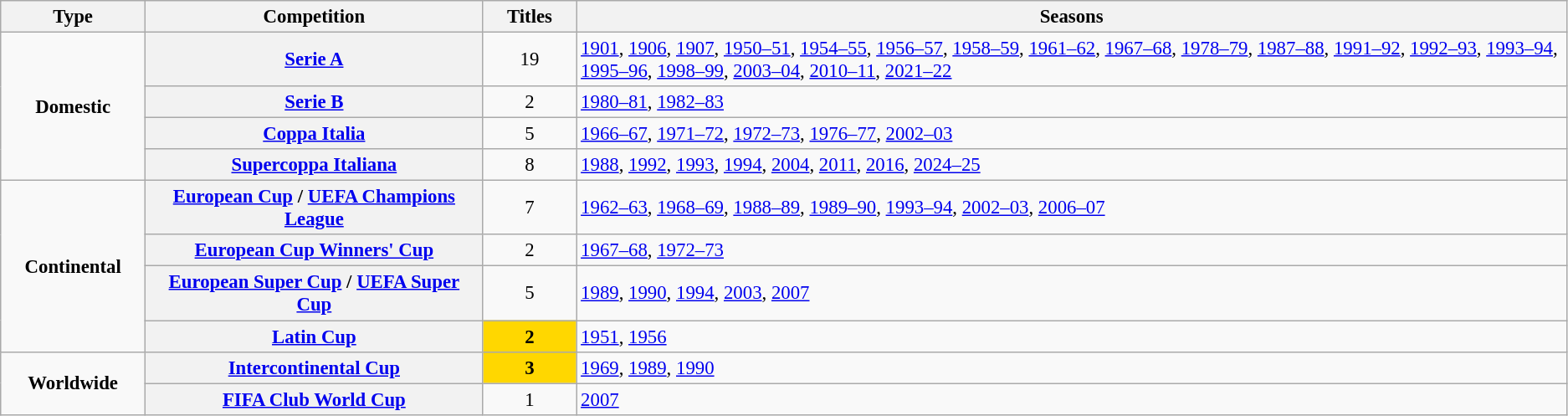<table class="wikitable plainrowheaders" style="font-size:95%; text-align:center;">
<tr>
<th style="width: 1%;">Type</th>
<th style="width: 5%;">Competition</th>
<th style="width: 1%;">Titles</th>
<th style="width: 18%;">Seasons</th>
</tr>
<tr>
<td rowspan="4"><strong>Domestic</strong></td>
<th scope=col><a href='#'>Serie A</a></th>
<td style="text-align:center;">19</td>
<td align="left"><a href='#'>1901</a>, <a href='#'>1906</a>, <a href='#'>1907</a>, <a href='#'>1950–51</a>, <a href='#'>1954–55</a>, <a href='#'>1956–57</a>, <a href='#'>1958–59</a>, <a href='#'>1961–62</a>, <a href='#'>1967–68</a>, <a href='#'>1978–79</a>, <a href='#'>1987–88</a>, <a href='#'>1991–92</a>, <a href='#'>1992–93</a>, <a href='#'>1993–94</a>, <a href='#'>1995–96</a>, <a href='#'>1998–99</a>, <a href='#'>2003–04</a>, <a href='#'>2010–11</a>, <a href='#'>2021–22</a></td>
</tr>
<tr>
<th scope="col"><a href='#'>Serie B</a></th>
<td>2</td>
<td align="left"><a href='#'>1980–81</a>, <a href='#'>1982–83</a></td>
</tr>
<tr>
<th scope=col><a href='#'>Coppa Italia</a></th>
<td style="text-align:center;">5</td>
<td align="left"><a href='#'>1966–67</a>, <a href='#'>1971–72</a>, <a href='#'>1972–73</a>, <a href='#'>1976–77</a>, <a href='#'>2002–03</a></td>
</tr>
<tr>
<th scope=col><a href='#'>Supercoppa Italiana</a></th>
<td style="text-align:center;">8</td>
<td align="left"><a href='#'>1988</a>, <a href='#'>1992</a>, <a href='#'>1993</a>, <a href='#'>1994</a>, <a href='#'>2004</a>, <a href='#'>2011</a>, <a href='#'>2016</a>, <a href='#'>2024–25</a></td>
</tr>
<tr>
<td rowspan="4"><strong>Continental</strong></td>
<th scope=col><a href='#'>European Cup</a> / <a href='#'>UEFA Champions League</a></th>
<td style="text-align:center;">7</td>
<td align="left"><a href='#'>1962–63</a>, <a href='#'>1968–69</a>, <a href='#'>1988–89</a>, <a href='#'>1989–90</a>, <a href='#'>1993–94</a>, <a href='#'>2002–03</a>, <a href='#'>2006–07</a></td>
</tr>
<tr>
<th scope=col><a href='#'>European Cup Winners' Cup</a></th>
<td style="text-align:center;">2</td>
<td align="left"><a href='#'>1967–68</a>, <a href='#'>1972–73</a></td>
</tr>
<tr>
<th scope=col><a href='#'>European Super Cup</a> / <a href='#'>UEFA Super Cup</a></th>
<td>5</td>
<td align="left"><a href='#'>1989</a>, <a href='#'>1990</a>, <a href='#'>1994</a>, <a href='#'>2003</a>, <a href='#'>2007</a></td>
</tr>
<tr>
<th scope=col><a href='#'>Latin Cup</a></th>
<td style="background:gold;"><strong>2</strong></td>
<td align="left"><a href='#'>1951</a>, <a href='#'>1956</a></td>
</tr>
<tr>
<td rowspan="2"><strong>Worldwide</strong></td>
<th scope=col><a href='#'>Intercontinental Cup</a></th>
<td style="background:gold;"><strong>3</strong></td>
<td align="left"><a href='#'>1969</a>, <a href='#'>1989</a>, <a href='#'>1990</a></td>
</tr>
<tr>
<th scope=col><a href='#'>FIFA Club World Cup</a></th>
<td style="text-align:center;">1</td>
<td align="left"><a href='#'>2007</a></td>
</tr>
</table>
